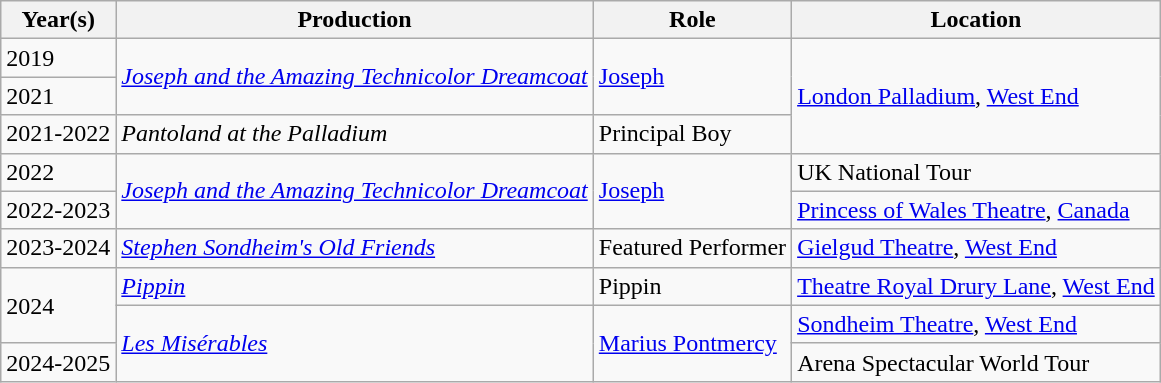<table class="wikitable">
<tr>
<th>Year(s)</th>
<th>Production</th>
<th>Role</th>
<th>Location</th>
</tr>
<tr>
<td>2019</td>
<td rowspan=2><em><a href='#'>Joseph and the Amazing Technicolor Dreamcoat</a></em></td>
<td rowspan=2><a href='#'>Joseph</a></td>
<td rowspan=3><a href='#'>London Palladium</a>, <a href='#'>West End</a></td>
</tr>
<tr>
<td>2021</td>
</tr>
<tr>
<td>2021-2022</td>
<td><em>Pantoland at the Palladium</em></td>
<td>Principal Boy</td>
</tr>
<tr>
<td>2022</td>
<td rowspan=2><em><a href='#'>Joseph and the Amazing Technicolor Dreamcoat</a></em></td>
<td rowspan=2><a href='#'>Joseph</a></td>
<td>UK National Tour</td>
</tr>
<tr>
<td>2022-2023</td>
<td><a href='#'>Princess of Wales Theatre</a>, <a href='#'>Canada</a></td>
</tr>
<tr>
<td>2023-2024</td>
<td><em><a href='#'>Stephen Sondheim's Old Friends</a></em></td>
<td>Featured Performer</td>
<td><a href='#'>Gielgud Theatre</a>, <a href='#'>West End</a></td>
</tr>
<tr>
<td rowspan=2>2024</td>
<td><em><a href='#'>Pippin</a></em></td>
<td>Pippin</td>
<td><a href='#'>Theatre Royal Drury Lane</a>, <a href='#'>West End</a></td>
</tr>
<tr>
<td rowspan=2><em><a href='#'>Les Misérables</a></em></td>
<td rowspan=2><a href='#'>Marius Pontmercy</a></td>
<td><a href='#'>Sondheim Theatre</a>, <a href='#'>West End</a></td>
</tr>
<tr>
<td>2024-2025</td>
<td>Arena Spectacular World Tour</td>
</tr>
</table>
